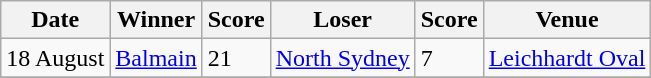<table class="wikitable">
<tr>
<th>Date</th>
<th>Winner</th>
<th>Score</th>
<th>Loser</th>
<th>Score</th>
<th>Venue</th>
</tr>
<tr>
<td>18 August</td>
<td><a href='#'>Balmain</a></td>
<td>21</td>
<td><a href='#'>North Sydney</a></td>
<td>7</td>
<td><a href='#'>Leichhardt Oval</a></td>
</tr>
<tr>
</tr>
</table>
